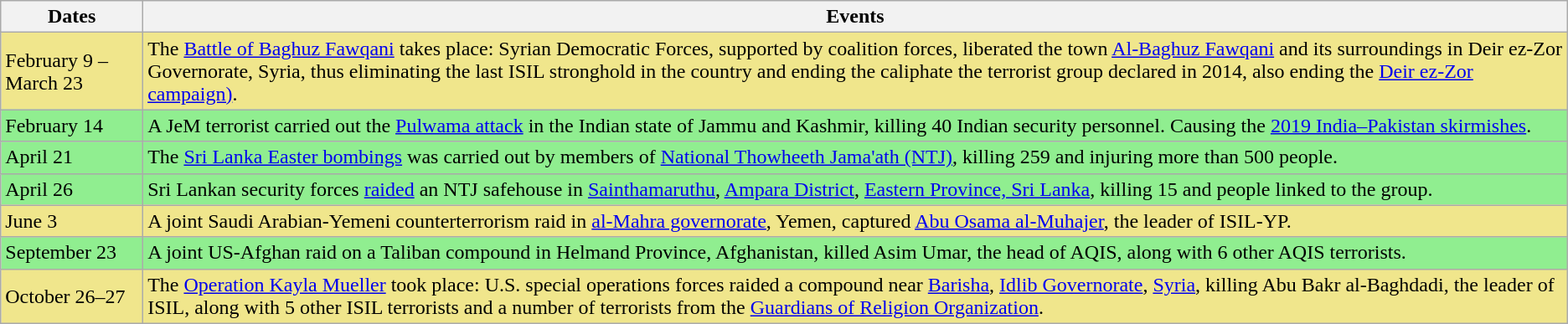<table class="wikitable">
<tr>
<th>Dates</th>
<th>Events</th>
</tr>
<tr style="background:khaki">
<td>February 9 – March 23</td>
<td>The <a href='#'>Battle of Baghuz Fawqani</a> takes place: Syrian Democratic Forces, supported by coalition forces, liberated the town <a href='#'>Al-Baghuz Fawqani</a> and its surroundings in Deir ez-Zor Governorate, Syria, thus eliminating the last ISIL stronghold in the country and ending the caliphate the terrorist group declared in 2014, also ending the <a href='#'>Deir ez-Zor campaign)</a>.</td>
</tr>
<tr style="background:lightgreen">
<td>February 14</td>
<td>A JeM terrorist carried out the <a href='#'>Pulwama attack</a> in the Indian state of Jammu and Kashmir, killing 40 Indian security personnel. Causing the <a href='#'>2019 India–Pakistan skirmishes</a>.</td>
</tr>
<tr style="background:lightgreen">
<td>April 21</td>
<td>The <a href='#'>Sri Lanka Easter bombings</a> was carried out by members of <a href='#'>National Thowheeth Jama'ath (NTJ)</a>, killing 259 and injuring more than 500 people.</td>
</tr>
<tr style="background:lightgreen">
<td>April 26</td>
<td>Sri Lankan security forces <a href='#'>raided</a> an NTJ safehouse in <a href='#'>Sainthamaruthu</a>, <a href='#'>Ampara District</a>, <a href='#'>Eastern Province, Sri Lanka</a>, killing 15 and people linked to the group.</td>
</tr>
<tr style="background:khaki">
<td>June 3</td>
<td>A joint Saudi Arabian-Yemeni counterterrorism raid in <a href='#'>al-Mahra governorate</a>, Yemen, captured <a href='#'>Abu Osama al-Muhajer</a>, the leader of ISIL-YP.</td>
</tr>
<tr style="background:lightgreen">
<td>September 23</td>
<td>A joint US-Afghan raid on a Taliban compound in Helmand Province, Afghanistan, killed Asim Umar, the head of AQIS, along with 6 other AQIS terrorists.</td>
</tr>
<tr style="background:khaki">
<td>October 26–27</td>
<td>The <a href='#'>Operation Kayla Mueller</a> took place: U.S. special operations forces raided a compound near <a href='#'>Barisha</a>, <a href='#'>Idlib Governorate</a>, <a href='#'>Syria</a>, killing Abu Bakr al-Baghdadi, the leader of ISIL, along with 5 other ISIL terrorists and a number of terrorists from the <a href='#'>Guardians of Religion Organization</a>.</td>
</tr>
</table>
